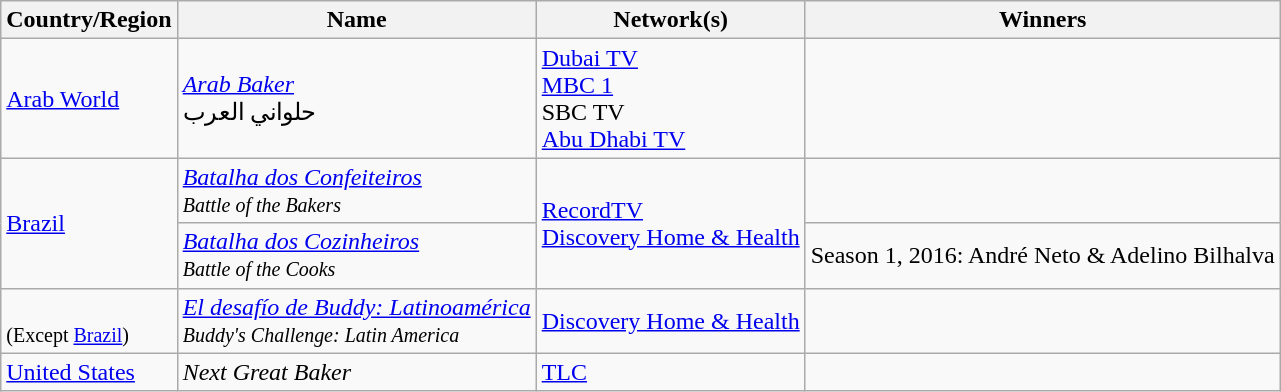<table class="wikitable">
<tr>
<th>Country/Region</th>
<th>Name</th>
<th>Network(s)</th>
<th>Winners</th>
</tr>
<tr>
<td><a href='#'>Arab World</a></td>
<td><em><a href='#'>Arab Baker</a></em><br>حلواني العرب</td>
<td><a href='#'>Dubai TV</a><br><a href='#'>MBC 1</a><br>SBC TV<br><a href='#'>Abu Dhabi TV</a></td>
<td><br></td>
</tr>
<tr>
<td rowspan=2><a href='#'>Brazil</a></td>
<td><em><a href='#'>Batalha dos Confeiteiros</a></em><br><small><em>Battle of the Bakers</em></small></td>
<td rowspan=2><a href='#'>RecordTV</a><br><a href='#'>Discovery Home & Health</a></td>
<td><br></td>
</tr>
<tr>
<td><em><a href='#'>Batalha dos Cozinheiros</a></em><br><small><em>Battle of the Cooks</em></small></td>
<td>Season 1, 2016: André Neto & Adelino Bilhalva</td>
</tr>
<tr>
<td><br><small>(Except <a href='#'>Brazil</a>)</small></td>
<td><em><a href='#'>El desafío de Buddy: Latinoamérica</a></em><br><small><em>Buddy's Challenge: Latin America</em></small></td>
<td><a href='#'>Discovery Home & Health</a></td>
<td><br></td>
</tr>
<tr>
<td><a href='#'>United States</a></td>
<td><em>Next Great Baker</em></td>
<td><a href='#'>TLC</a></td>
<td><br></td>
</tr>
</table>
